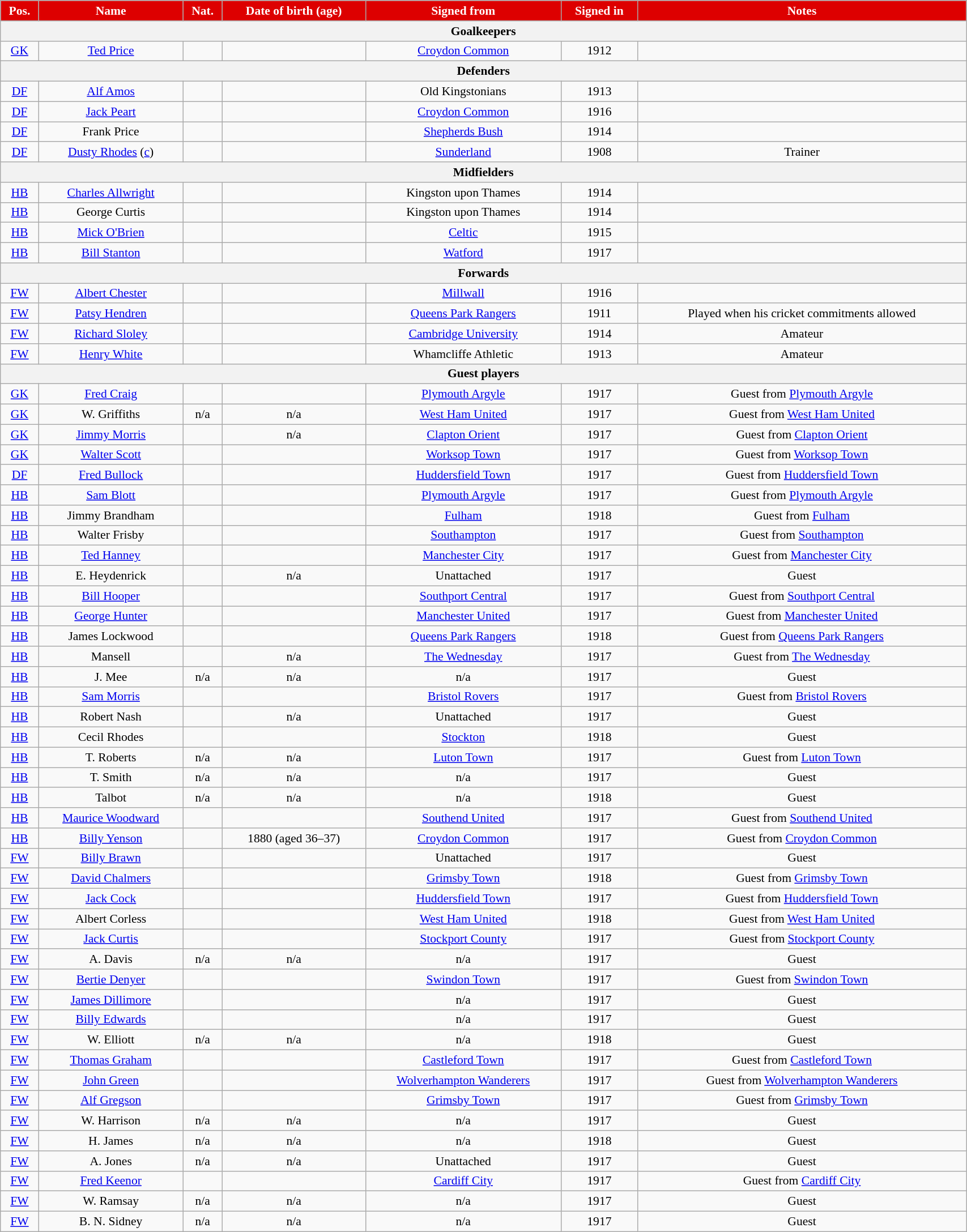<table class="wikitable"  style="text-align:center; font-size:90%; width:90%;">
<tr>
<th style="background:#d00; color:white; text-align:center;">Pos.</th>
<th style="background:#d00; color:white; text-align:center;">Name</th>
<th style="background:#d00; color:white; text-align:center;">Nat.</th>
<th style="background:#d00; color:white; text-align:center;">Date of birth (age)</th>
<th style="background:#d00; color:white; text-align:center;">Signed from</th>
<th style="background:#d00; color:white; text-align:center;">Signed in</th>
<th style="background:#d00; color:white; text-align:center;">Notes</th>
</tr>
<tr>
<th colspan="7">Goalkeepers</th>
</tr>
<tr>
<td><a href='#'>GK</a></td>
<td><a href='#'>Ted Price</a></td>
<td></td>
<td></td>
<td><a href='#'>Croydon Common</a></td>
<td>1912</td>
<td></td>
</tr>
<tr>
<th colspan="7">Defenders</th>
</tr>
<tr>
<td><a href='#'>DF</a></td>
<td><a href='#'>Alf Amos</a></td>
<td></td>
<td></td>
<td>Old Kingstonians</td>
<td>1913</td>
<td></td>
</tr>
<tr>
<td><a href='#'>DF</a></td>
<td><a href='#'>Jack Peart</a></td>
<td></td>
<td></td>
<td><a href='#'>Croydon Common</a></td>
<td>1916</td>
<td></td>
</tr>
<tr>
<td><a href='#'>DF</a></td>
<td>Frank Price</td>
<td></td>
<td></td>
<td><a href='#'>Shepherds Bush</a></td>
<td>1914</td>
<td></td>
</tr>
<tr>
<td><a href='#'>DF</a></td>
<td><a href='#'>Dusty Rhodes</a> (<a href='#'>c</a>)</td>
<td></td>
<td></td>
<td><a href='#'>Sunderland</a></td>
<td>1908</td>
<td>Trainer</td>
</tr>
<tr>
<th colspan="7">Midfielders</th>
</tr>
<tr>
<td><a href='#'>HB</a></td>
<td><a href='#'>Charles Allwright</a></td>
<td></td>
<td></td>
<td>Kingston upon Thames</td>
<td>1914</td>
<td></td>
</tr>
<tr>
<td><a href='#'>HB</a></td>
<td>George Curtis</td>
<td></td>
<td></td>
<td>Kingston upon Thames</td>
<td>1914</td>
<td></td>
</tr>
<tr>
<td><a href='#'>HB</a></td>
<td><a href='#'>Mick O'Brien</a></td>
<td></td>
<td></td>
<td><a href='#'>Celtic</a></td>
<td>1915</td>
<td></td>
</tr>
<tr>
<td><a href='#'>HB</a></td>
<td><a href='#'>Bill Stanton</a></td>
<td></td>
<td></td>
<td><a href='#'>Watford</a></td>
<td>1917</td>
<td></td>
</tr>
<tr>
<th colspan="7">Forwards</th>
</tr>
<tr>
<td><a href='#'>FW</a></td>
<td><a href='#'>Albert Chester</a></td>
<td></td>
<td></td>
<td><a href='#'>Millwall</a></td>
<td>1916</td>
<td></td>
</tr>
<tr>
<td><a href='#'>FW</a></td>
<td><a href='#'>Patsy Hendren</a></td>
<td></td>
<td></td>
<td><a href='#'>Queens Park Rangers</a></td>
<td>1911</td>
<td>Played when his cricket commitments allowed</td>
</tr>
<tr>
<td><a href='#'>FW</a></td>
<td><a href='#'>Richard Sloley</a></td>
<td></td>
<td></td>
<td><a href='#'>Cambridge University</a></td>
<td>1914</td>
<td>Amateur</td>
</tr>
<tr>
<td><a href='#'>FW</a></td>
<td><a href='#'>Henry White</a></td>
<td></td>
<td></td>
<td>Whamcliffe Athletic</td>
<td>1913</td>
<td>Amateur</td>
</tr>
<tr>
<th colspan="7">Guest players</th>
</tr>
<tr>
<td><a href='#'>GK</a></td>
<td><a href='#'>Fred Craig</a></td>
<td></td>
<td></td>
<td><a href='#'>Plymouth Argyle</a></td>
<td>1917</td>
<td>Guest from <a href='#'>Plymouth Argyle</a></td>
</tr>
<tr>
<td><a href='#'>GK</a></td>
<td>W. Griffiths</td>
<td>n/a</td>
<td>n/a</td>
<td><a href='#'>West Ham United</a></td>
<td>1917</td>
<td>Guest from <a href='#'>West Ham United</a></td>
</tr>
<tr>
<td><a href='#'>GK</a></td>
<td><a href='#'>Jimmy Morris</a></td>
<td></td>
<td>n/a</td>
<td><a href='#'>Clapton Orient</a></td>
<td>1917</td>
<td>Guest from <a href='#'>Clapton Orient</a></td>
</tr>
<tr>
<td><a href='#'>GK</a></td>
<td><a href='#'>Walter Scott</a></td>
<td></td>
<td></td>
<td><a href='#'>Worksop Town</a></td>
<td>1917</td>
<td>Guest from <a href='#'>Worksop Town</a></td>
</tr>
<tr>
<td><a href='#'>DF</a></td>
<td><a href='#'>Fred Bullock</a></td>
<td></td>
<td></td>
<td><a href='#'>Huddersfield Town</a></td>
<td>1917</td>
<td>Guest from <a href='#'>Huddersfield Town</a></td>
</tr>
<tr>
<td><a href='#'>HB</a></td>
<td><a href='#'>Sam Blott</a></td>
<td></td>
<td></td>
<td><a href='#'>Plymouth Argyle</a></td>
<td>1917</td>
<td>Guest from <a href='#'>Plymouth Argyle</a></td>
</tr>
<tr>
<td><a href='#'>HB</a></td>
<td>Jimmy Brandham</td>
<td></td>
<td></td>
<td><a href='#'>Fulham</a></td>
<td>1918</td>
<td>Guest from <a href='#'>Fulham</a></td>
</tr>
<tr>
<td><a href='#'>HB</a></td>
<td>Walter Frisby</td>
<td></td>
<td></td>
<td><a href='#'>Southampton</a></td>
<td>1917</td>
<td>Guest from <a href='#'>Southampton</a></td>
</tr>
<tr>
<td><a href='#'>HB</a></td>
<td><a href='#'>Ted Hanney</a></td>
<td></td>
<td></td>
<td><a href='#'>Manchester City</a></td>
<td>1917</td>
<td>Guest from <a href='#'>Manchester City</a></td>
</tr>
<tr>
<td><a href='#'>HB</a></td>
<td>E. Heydenrick</td>
<td></td>
<td>n/a</td>
<td>Unattached</td>
<td>1917</td>
<td>Guest</td>
</tr>
<tr>
<td><a href='#'>HB</a></td>
<td><a href='#'>Bill Hooper</a></td>
<td></td>
<td></td>
<td><a href='#'>Southport Central</a></td>
<td>1917</td>
<td>Guest from <a href='#'>Southport Central</a></td>
</tr>
<tr>
<td><a href='#'>HB</a></td>
<td><a href='#'>George Hunter</a></td>
<td></td>
<td></td>
<td><a href='#'>Manchester United</a></td>
<td>1917</td>
<td>Guest from <a href='#'>Manchester United</a></td>
</tr>
<tr>
<td><a href='#'>HB</a></td>
<td>James Lockwood</td>
<td></td>
<td></td>
<td><a href='#'>Queens Park Rangers</a></td>
<td>1918</td>
<td>Guest from <a href='#'>Queens Park Rangers</a></td>
</tr>
<tr>
<td><a href='#'>HB</a></td>
<td>Mansell</td>
<td></td>
<td>n/a</td>
<td><a href='#'>The Wednesday</a></td>
<td>1917</td>
<td>Guest from <a href='#'>The Wednesday</a></td>
</tr>
<tr>
<td><a href='#'>HB</a></td>
<td>J. Mee</td>
<td>n/a</td>
<td>n/a</td>
<td>n/a</td>
<td>1917</td>
<td>Guest</td>
</tr>
<tr>
<td><a href='#'>HB</a></td>
<td><a href='#'> Sam Morris</a></td>
<td></td>
<td></td>
<td><a href='#'>Bristol Rovers</a></td>
<td>1917</td>
<td>Guest from <a href='#'>Bristol Rovers</a></td>
</tr>
<tr>
<td><a href='#'>HB</a></td>
<td>Robert Nash</td>
<td></td>
<td>n/a</td>
<td>Unattached</td>
<td>1917</td>
<td>Guest</td>
</tr>
<tr>
<td><a href='#'>HB</a></td>
<td>Cecil Rhodes</td>
<td></td>
<td></td>
<td><a href='#'>Stockton</a></td>
<td>1918</td>
<td>Guest</td>
</tr>
<tr>
<td><a href='#'>HB</a></td>
<td>T. Roberts</td>
<td>n/a</td>
<td>n/a</td>
<td><a href='#'>Luton Town</a></td>
<td>1917</td>
<td>Guest from <a href='#'>Luton Town</a></td>
</tr>
<tr>
<td><a href='#'>HB</a></td>
<td>T. Smith</td>
<td>n/a</td>
<td>n/a</td>
<td>n/a</td>
<td>1917</td>
<td>Guest</td>
</tr>
<tr>
<td><a href='#'>HB</a></td>
<td>Talbot</td>
<td>n/a</td>
<td>n/a</td>
<td>n/a</td>
<td>1918</td>
<td>Guest</td>
</tr>
<tr>
<td><a href='#'>HB</a></td>
<td><a href='#'>Maurice Woodward</a></td>
<td></td>
<td></td>
<td><a href='#'>Southend United</a></td>
<td>1917</td>
<td>Guest from <a href='#'>Southend United</a></td>
</tr>
<tr>
<td><a href='#'>HB</a></td>
<td><a href='#'>Billy Yenson</a></td>
<td></td>
<td>1880 (aged 36–37)</td>
<td><a href='#'>Croydon Common</a></td>
<td>1917</td>
<td>Guest from <a href='#'>Croydon Common</a></td>
</tr>
<tr>
<td><a href='#'>FW</a></td>
<td><a href='#'>Billy Brawn</a></td>
<td></td>
<td></td>
<td>Unattached</td>
<td>1917</td>
<td>Guest</td>
</tr>
<tr>
<td><a href='#'>FW</a></td>
<td><a href='#'>David Chalmers</a></td>
<td></td>
<td></td>
<td><a href='#'>Grimsby Town</a></td>
<td>1918</td>
<td>Guest from <a href='#'>Grimsby Town</a></td>
</tr>
<tr>
<td><a href='#'>FW</a></td>
<td><a href='#'>Jack Cock</a></td>
<td></td>
<td></td>
<td><a href='#'>Huddersfield Town</a></td>
<td>1917</td>
<td>Guest from <a href='#'>Huddersfield Town</a></td>
</tr>
<tr>
<td><a href='#'>FW</a></td>
<td>Albert Corless</td>
<td></td>
<td></td>
<td><a href='#'>West Ham United</a></td>
<td>1918</td>
<td>Guest from <a href='#'>West Ham United</a></td>
</tr>
<tr>
<td><a href='#'>FW</a></td>
<td><a href='#'>Jack Curtis</a></td>
<td></td>
<td></td>
<td><a href='#'>Stockport County</a></td>
<td>1917</td>
<td>Guest from <a href='#'>Stockport County</a></td>
</tr>
<tr>
<td><a href='#'>FW</a></td>
<td>A. Davis</td>
<td>n/a</td>
<td>n/a</td>
<td>n/a</td>
<td>1917</td>
<td>Guest</td>
</tr>
<tr>
<td><a href='#'>FW</a></td>
<td><a href='#'>Bertie Denyer</a></td>
<td></td>
<td></td>
<td><a href='#'>Swindon Town</a></td>
<td>1917</td>
<td>Guest from <a href='#'>Swindon Town</a></td>
</tr>
<tr>
<td><a href='#'>FW</a></td>
<td><a href='#'>James Dillimore</a></td>
<td></td>
<td></td>
<td>n/a</td>
<td>1917</td>
<td>Guest</td>
</tr>
<tr>
<td><a href='#'>FW</a></td>
<td><a href='#'>Billy Edwards</a></td>
<td></td>
<td></td>
<td>n/a</td>
<td>1917</td>
<td>Guest</td>
</tr>
<tr>
<td><a href='#'>FW</a></td>
<td>W. Elliott</td>
<td>n/a</td>
<td>n/a</td>
<td>n/a</td>
<td>1918</td>
<td>Guest</td>
</tr>
<tr>
<td><a href='#'>FW</a></td>
<td><a href='#'>Thomas Graham</a></td>
<td></td>
<td></td>
<td><a href='#'>Castleford Town</a></td>
<td>1917</td>
<td>Guest from <a href='#'>Castleford Town</a></td>
</tr>
<tr>
<td><a href='#'>FW</a></td>
<td><a href='#'>John Green</a></td>
<td></td>
<td></td>
<td><a href='#'>Wolverhampton Wanderers</a></td>
<td>1917</td>
<td>Guest from <a href='#'>Wolverhampton Wanderers</a></td>
</tr>
<tr>
<td><a href='#'>FW</a></td>
<td><a href='#'>Alf Gregson</a></td>
<td></td>
<td></td>
<td><a href='#'>Grimsby Town</a></td>
<td>1917</td>
<td>Guest from <a href='#'>Grimsby Town</a></td>
</tr>
<tr>
<td><a href='#'>FW</a></td>
<td>W. Harrison</td>
<td>n/a</td>
<td>n/a</td>
<td>n/a</td>
<td>1917</td>
<td>Guest</td>
</tr>
<tr>
<td><a href='#'>FW</a></td>
<td>H. James</td>
<td>n/a</td>
<td>n/a</td>
<td>n/a</td>
<td>1918</td>
<td>Guest</td>
</tr>
<tr>
<td><a href='#'>FW</a></td>
<td>A. Jones</td>
<td>n/a</td>
<td>n/a</td>
<td>Unattached</td>
<td>1917</td>
<td>Guest</td>
</tr>
<tr>
<td><a href='#'>FW</a></td>
<td><a href='#'>Fred Keenor</a></td>
<td></td>
<td></td>
<td><a href='#'>Cardiff City</a></td>
<td>1917</td>
<td>Guest from <a href='#'>Cardiff City</a></td>
</tr>
<tr>
<td><a href='#'>FW</a></td>
<td>W. Ramsay</td>
<td>n/a</td>
<td>n/a</td>
<td>n/a</td>
<td>1917</td>
<td>Guest</td>
</tr>
<tr>
<td><a href='#'>FW</a></td>
<td>B. N. Sidney</td>
<td>n/a</td>
<td>n/a</td>
<td>n/a</td>
<td>1917</td>
<td>Guest</td>
</tr>
</table>
